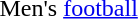<table>
<tr>
<td>Men's <a href='#'>football</a></td>
<td valign=top><br></td>
<td valign=top><br></td>
<td valign=top></td>
</tr>
</table>
